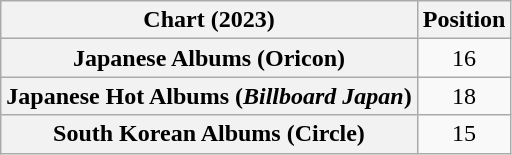<table class="wikitable plainrowheaders sortable" style="text-align:center">
<tr>
<th scope="col">Chart (2023)</th>
<th scope="col">Position</th>
</tr>
<tr>
<th scope="row">Japanese Albums (Oricon)</th>
<td>16</td>
</tr>
<tr>
<th scope="row">Japanese Hot Albums (<em>Billboard Japan</em>)</th>
<td>18</td>
</tr>
<tr>
<th scope="row">South Korean Albums (Circle)</th>
<td>15</td>
</tr>
</table>
